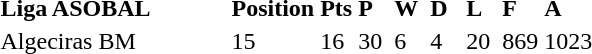<table>
<tr ---->
<td width="150"><strong>Liga ASOBAL</strong></td>
<td width="20"><strong>Position</strong></td>
<td width="20"><strong>Pts</strong></td>
<td width="20"><strong>P</strong></td>
<td width="20"><strong>W</strong></td>
<td width="20"><strong>D</strong></td>
<td width="20"><strong>L</strong></td>
<td width="20"><strong>F</strong></td>
<td width="20"><strong>A</strong></td>
</tr>
<tr ---->
<td>Algeciras BM</td>
<td>15</td>
<td>16</td>
<td>30</td>
<td>6</td>
<td>4</td>
<td>20</td>
<td>869</td>
<td>1023</td>
</tr>
</table>
